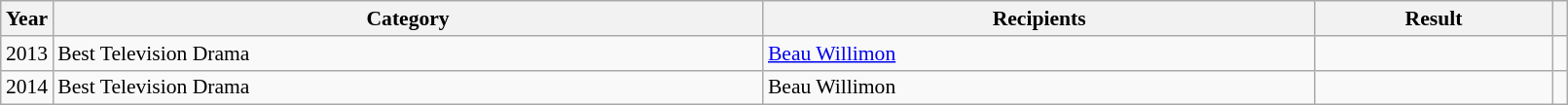<table class="wikitable plainrowheaders" style="font-size: 90%" width=85%>
<tr>
<th scope="col" style="width:2%;">Year</th>
<th scope="col" style="width:45%;">Category</th>
<th scope="col" style="width:35%;">Recipients</th>
<th scope="col" style="width:15%;">Result</th>
<th scope="col" class="unsortable" style="width:1%;"></th>
</tr>
<tr>
<td style="text-align:center;">2013</td>
<td>Best Television Drama</td>
<td><a href='#'>Beau Willimon</a></td>
<td></td>
<td style="text-align:center;"></td>
</tr>
<tr>
<td style="text-align:center;">2014</td>
<td>Best Television Drama</td>
<td>Beau Willimon</td>
<td></td>
<td style="text-align:center;"></td>
</tr>
</table>
